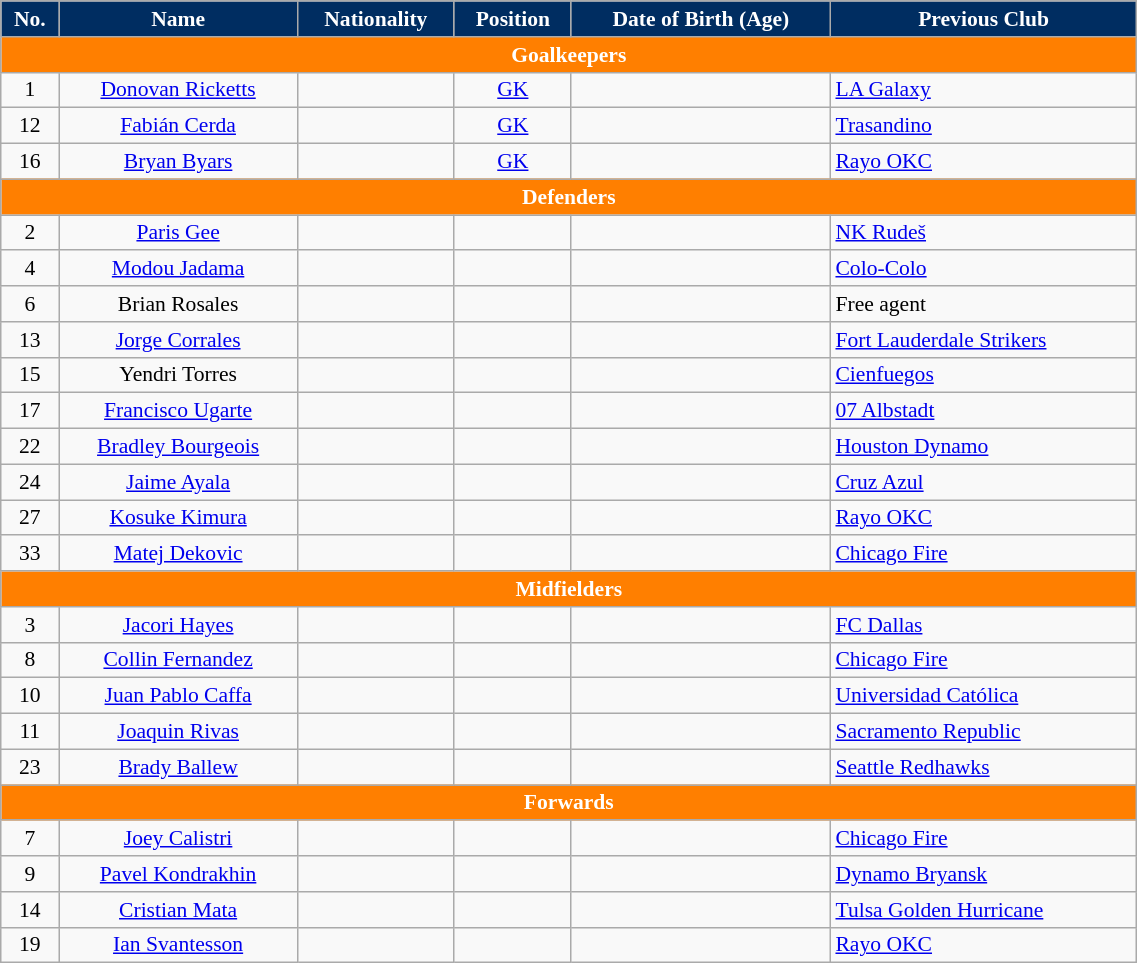<table class="wikitable" style="text-align:center; font-size:90%; width:60%;">
<tr>
<th style="background:#002d61; color:white; text-align:center;">No.</th>
<th style="background:#002d61; color:white; text-align:center;">Name</th>
<th style="background:#002d61; color:white; text-align:center;">Nationality</th>
<th style="background:#002d61; color:white; text-align:center;">Position</th>
<th style="background:#002d61; color:white; text-align:center;">Date of Birth (Age)</th>
<th style="background:#002d61; color:white; text-align:center;">Previous Club</th>
</tr>
<tr>
<th colspan="6" style="background:#FF7F00; color:white; text-align:center;">Goalkeepers</th>
</tr>
<tr>
<td>1</td>
<td><a href='#'>Donovan Ricketts</a></td>
<td></td>
<td><a href='#'>GK</a></td>
<td></td>
<td align=left> <a href='#'>LA Galaxy</a></td>
</tr>
<tr>
<td>12</td>
<td><a href='#'>Fabián Cerda</a></td>
<td></td>
<td><a href='#'>GK</a></td>
<td></td>
<td align=left> <a href='#'>Trasandino</a></td>
</tr>
<tr>
<td>16</td>
<td><a href='#'>Bryan Byars</a></td>
<td></td>
<td><a href='#'>GK</a></td>
<td></td>
<td align=left> <a href='#'>Rayo OKC</a></td>
</tr>
<tr>
<th colspan="6" style="background:#FF7F00; color:white; text-align:center;">Defenders</th>
</tr>
<tr>
<td>2</td>
<td><a href='#'>Paris Gee</a></td>
<td></td>
<td></td>
<td></td>
<td align=left> <a href='#'>NK Rudeš</a></td>
</tr>
<tr>
<td>4</td>
<td><a href='#'>Modou Jadama</a></td>
<td></td>
<td></td>
<td></td>
<td align=left> <a href='#'>Colo-Colo</a></td>
</tr>
<tr>
<td>6</td>
<td>Brian Rosales</td>
<td></td>
<td></td>
<td></td>
<td align=left>Free agent</td>
</tr>
<tr>
<td>13</td>
<td><a href='#'>Jorge Corrales</a></td>
<td></td>
<td></td>
<td></td>
<td align=left> <a href='#'>Fort Lauderdale Strikers</a></td>
</tr>
<tr>
<td>15</td>
<td>Yendri Torres</td>
<td></td>
<td></td>
<td></td>
<td align=left> <a href='#'>Cienfuegos</a></td>
</tr>
<tr>
<td>17</td>
<td><a href='#'>Francisco Ugarte</a></td>
<td></td>
<td></td>
<td></td>
<td align=left> <a href='#'>07 Albstadt</a></td>
</tr>
<tr>
<td>22</td>
<td><a href='#'>Bradley Bourgeois</a></td>
<td></td>
<td></td>
<td></td>
<td align=left> <a href='#'>Houston Dynamo</a></td>
</tr>
<tr>
<td>24</td>
<td><a href='#'>Jaime Ayala</a></td>
<td></td>
<td></td>
<td></td>
<td align=left> <a href='#'>Cruz Azul</a></td>
</tr>
<tr>
<td>27</td>
<td><a href='#'>Kosuke Kimura</a></td>
<td></td>
<td></td>
<td></td>
<td align=left> <a href='#'>Rayo OKC</a></td>
</tr>
<tr>
<td>33</td>
<td><a href='#'>Matej Dekovic</a></td>
<td></td>
<td></td>
<td></td>
<td align=left> <a href='#'>Chicago Fire</a></td>
</tr>
<tr>
<th colspan="6" style="background:#FF7F00; color:white; text-align:center;">Midfielders</th>
</tr>
<tr>
<td>3</td>
<td><a href='#'>Jacori Hayes</a></td>
<td></td>
<td></td>
<td></td>
<td align=left> <a href='#'>FC Dallas</a></td>
</tr>
<tr>
<td>8</td>
<td><a href='#'>Collin Fernandez</a></td>
<td></td>
<td></td>
<td></td>
<td align=left> <a href='#'>Chicago Fire</a></td>
</tr>
<tr>
<td>10</td>
<td><a href='#'>Juan Pablo Caffa</a></td>
<td></td>
<td></td>
<td></td>
<td align=left> <a href='#'>Universidad Católica</a></td>
</tr>
<tr>
<td>11</td>
<td><a href='#'>Joaquin Rivas</a></td>
<td></td>
<td></td>
<td></td>
<td align=left> <a href='#'>Sacramento Republic</a></td>
</tr>
<tr>
<td>23</td>
<td><a href='#'>Brady Ballew</a></td>
<td></td>
<td></td>
<td></td>
<td align=left> <a href='#'>Seattle Redhawks</a></td>
</tr>
<tr>
<th colspan="6" style="background:#FF7F00; color:white; text-align:center;">Forwards</th>
</tr>
<tr>
<td>7</td>
<td><a href='#'>Joey Calistri</a></td>
<td></td>
<td></td>
<td></td>
<td align=left> <a href='#'>Chicago Fire</a></td>
</tr>
<tr>
<td>9</td>
<td><a href='#'>Pavel Kondrakhin</a></td>
<td></td>
<td></td>
<td></td>
<td align=left> <a href='#'>Dynamo Bryansk</a></td>
</tr>
<tr>
<td>14</td>
<td><a href='#'>Cristian Mata</a></td>
<td></td>
<td></td>
<td></td>
<td align=left> <a href='#'>Tulsa Golden Hurricane</a></td>
</tr>
<tr>
<td>19</td>
<td><a href='#'>Ian Svantesson</a></td>
<td></td>
<td></td>
<td></td>
<td align=left> <a href='#'>Rayo OKC</a></td>
</tr>
</table>
